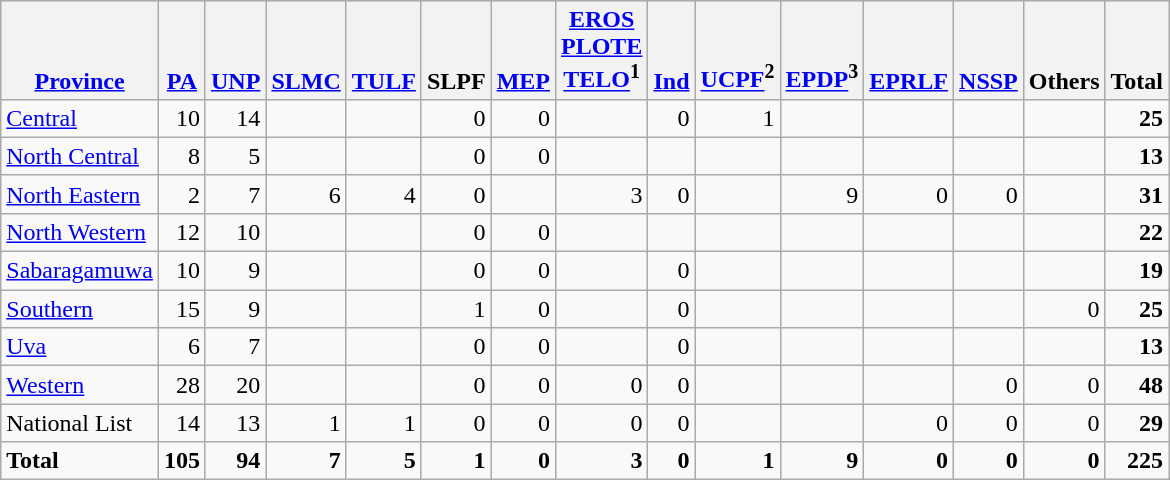<table class="wikitable sortable" border="1" style="text-align:right;">
<tr valign=bottom>
<th><a href='#'>Province</a><br></th>
<th><a href='#'>PA</a><br></th>
<th><a href='#'>UNP</a><br></th>
<th><a href='#'>SLMC</a><br></th>
<th><a href='#'>TULF</a><br></th>
<th>SLPF<br></th>
<th><a href='#'>MEP</a><br></th>
<th><a href='#'>EROS</a><br><a href='#'>PLOTE</a><br><a href='#'>TELO</a><sup>1</sup><br></th>
<th><a href='#'>Ind</a><br></th>
<th><a href='#'>UCPF</a><sup>2</sup><br></th>
<th><a href='#'>EPDP</a><sup>3</sup><br></th>
<th><a href='#'>EPRLF</a><br></th>
<th><a href='#'>NSSP</a><br></th>
<th>Others<br></th>
<th>Total<br></th>
</tr>
<tr>
<td align=left><a href='#'>Central</a></td>
<td>10</td>
<td>14</td>
<td></td>
<td></td>
<td>0</td>
<td>0</td>
<td></td>
<td>0</td>
<td>1</td>
<td></td>
<td></td>
<td></td>
<td></td>
<td><strong>25</strong></td>
</tr>
<tr>
<td align=left><a href='#'>North Central</a></td>
<td>8</td>
<td>5</td>
<td></td>
<td></td>
<td>0</td>
<td>0</td>
<td></td>
<td></td>
<td></td>
<td></td>
<td></td>
<td></td>
<td></td>
<td><strong>13</strong></td>
</tr>
<tr>
<td align=left><a href='#'>North Eastern</a></td>
<td>2</td>
<td>7</td>
<td>6</td>
<td>4</td>
<td>0</td>
<td></td>
<td>3</td>
<td>0</td>
<td></td>
<td>9</td>
<td>0</td>
<td>0</td>
<td></td>
<td><strong>31</strong></td>
</tr>
<tr>
<td align=left><a href='#'>North Western</a></td>
<td>12</td>
<td>10</td>
<td></td>
<td></td>
<td>0</td>
<td>0</td>
<td></td>
<td></td>
<td></td>
<td></td>
<td></td>
<td></td>
<td></td>
<td><strong>22</strong></td>
</tr>
<tr>
<td align=left><a href='#'>Sabaragamuwa</a></td>
<td>10</td>
<td>9</td>
<td></td>
<td></td>
<td>0</td>
<td>0</td>
<td></td>
<td>0</td>
<td></td>
<td></td>
<td></td>
<td></td>
<td></td>
<td><strong>19</strong></td>
</tr>
<tr>
<td align=left><a href='#'>Southern</a></td>
<td>15</td>
<td>9</td>
<td></td>
<td></td>
<td>1</td>
<td>0</td>
<td></td>
<td>0</td>
<td></td>
<td></td>
<td></td>
<td></td>
<td>0</td>
<td><strong>25</strong></td>
</tr>
<tr>
<td align=left><a href='#'>Uva</a></td>
<td>6</td>
<td>7</td>
<td></td>
<td></td>
<td>0</td>
<td>0</td>
<td></td>
<td>0</td>
<td></td>
<td></td>
<td></td>
<td></td>
<td></td>
<td><strong>13</strong></td>
</tr>
<tr>
<td align=left><a href='#'>Western</a></td>
<td>28</td>
<td>20</td>
<td></td>
<td></td>
<td>0</td>
<td>0</td>
<td>0</td>
<td>0</td>
<td></td>
<td></td>
<td></td>
<td>0</td>
<td>0</td>
<td><strong>48</strong></td>
</tr>
<tr>
<td align=left>National List</td>
<td>14</td>
<td>13</td>
<td>1</td>
<td>1</td>
<td>0</td>
<td>0</td>
<td>0</td>
<td>0</td>
<td></td>
<td></td>
<td>0</td>
<td>0</td>
<td>0</td>
<td><strong>29</strong></td>
</tr>
<tr class="sortbottom">
<td align=left><strong>Total</strong></td>
<td><strong>105</strong></td>
<td><strong>94</strong></td>
<td><strong>7</strong></td>
<td><strong>5</strong></td>
<td><strong>1</strong></td>
<td><strong>0</strong></td>
<td><strong>3</strong></td>
<td><strong>0</strong></td>
<td><strong>1</strong></td>
<td><strong>9</strong></td>
<td><strong>0</strong></td>
<td><strong>0</strong></td>
<td><strong>0</strong></td>
<td><strong>225</strong></td>
</tr>
</table>
